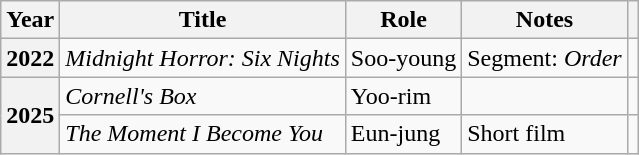<table class="wikitable plainrowheaders">
<tr>
<th scope="col">Year</th>
<th scope="col">Title</th>
<th scope="col">Role</th>
<th scope="col">Notes</th>
<th scope="col" class="unsortable"></th>
</tr>
<tr>
<th scope="row">2022</th>
<td><em>Midnight Horror: Six Nights</em></td>
<td>Soo-young</td>
<td>Segment: <em>Order</em></td>
<td style="text-align:center"></td>
</tr>
<tr>
<th scope="row" rowspan="2">2025</th>
<td><em>Cornell's Box</em></td>
<td>Yoo-rim</td>
<td></td>
<td style="text-align:center"></td>
</tr>
<tr>
<td><em>The Moment I Become You</em></td>
<td>Eun-jung</td>
<td>Short film</td>
<td style="text-align:center"></td>
</tr>
</table>
